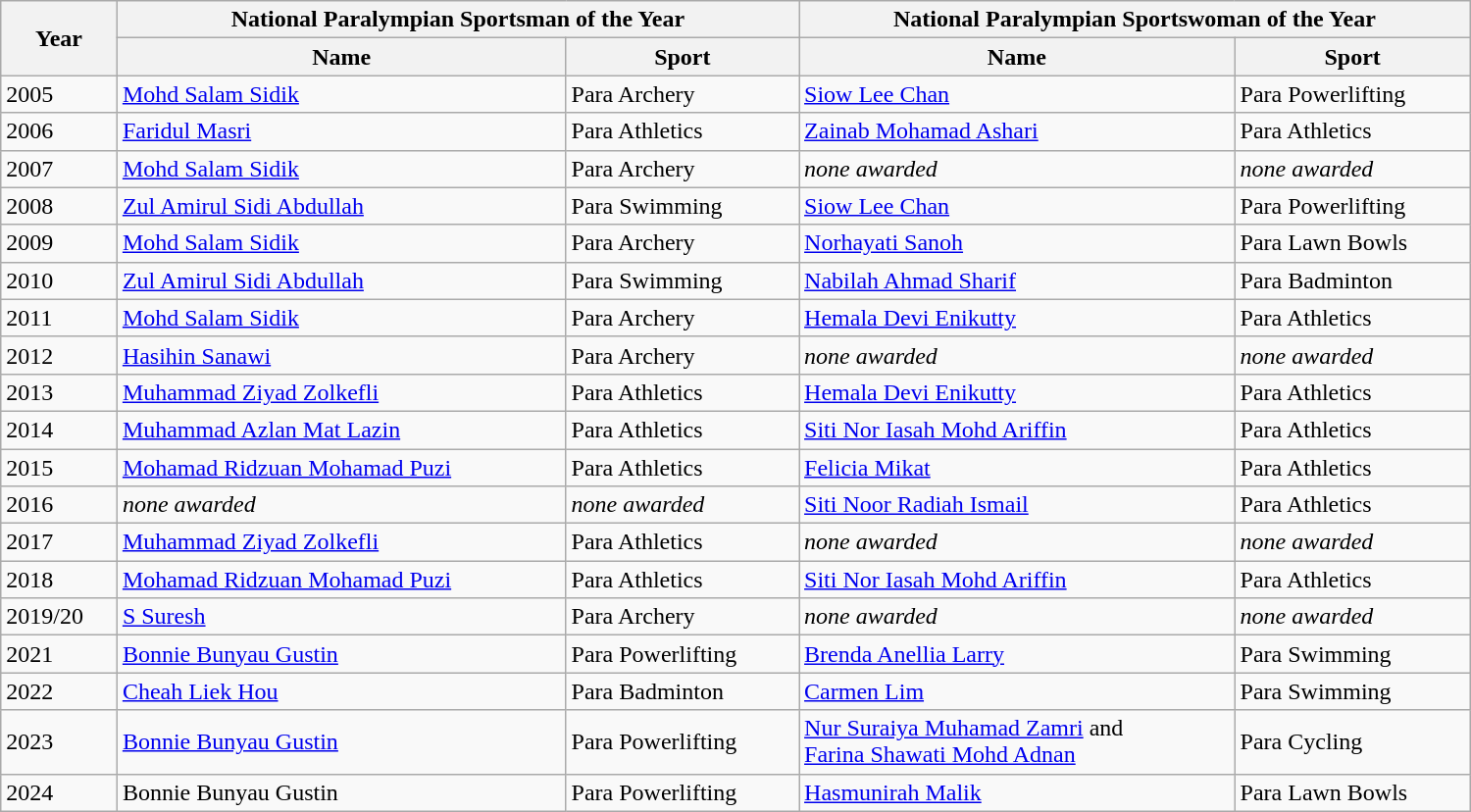<table class="wikitable sortable" style="text-align:left;" width=1000px>
<tr>
<th rowspan=2>Year</th>
<th colspan=2>National Paralympian Sportsman of the Year</th>
<th colspan=2>National Paralympian Sportswoman of the Year</th>
</tr>
<tr>
<th>Name</th>
<th>Sport</th>
<th>Name</th>
<th>Sport</th>
</tr>
<tr>
<td>2005</td>
<td><a href='#'>Mohd Salam Sidik</a></td>
<td>Para Archery</td>
<td><a href='#'>Siow Lee Chan</a></td>
<td>Para Powerlifting</td>
</tr>
<tr>
<td>2006</td>
<td><a href='#'>Faridul Masri</a></td>
<td>Para Athletics</td>
<td><a href='#'>Zainab Mohamad Ashari</a></td>
<td>Para Athletics</td>
</tr>
<tr>
<td>2007</td>
<td><a href='#'>Mohd Salam Sidik</a></td>
<td>Para Archery</td>
<td><em>none awarded</em></td>
<td><em>none awarded</em></td>
</tr>
<tr>
<td>2008</td>
<td><a href='#'>Zul Amirul Sidi Abdullah</a></td>
<td>Para Swimming</td>
<td><a href='#'>Siow Lee Chan</a></td>
<td>Para Powerlifting</td>
</tr>
<tr>
<td>2009</td>
<td><a href='#'>Mohd Salam Sidik</a></td>
<td>Para Archery</td>
<td><a href='#'>Norhayati Sanoh</a></td>
<td>Para Lawn Bowls</td>
</tr>
<tr>
<td>2010</td>
<td><a href='#'>Zul Amirul Sidi Abdullah</a></td>
<td>Para Swimming</td>
<td><a href='#'>Nabilah Ahmad Sharif</a></td>
<td>Para Badminton</td>
</tr>
<tr>
<td>2011</td>
<td><a href='#'>Mohd Salam Sidik</a></td>
<td>Para Archery</td>
<td><a href='#'>Hemala Devi Enikutty</a></td>
<td>Para Athletics</td>
</tr>
<tr>
<td>2012</td>
<td><a href='#'>Hasihin Sanawi</a></td>
<td>Para Archery</td>
<td><em>none awarded</em></td>
<td><em>none awarded</em></td>
</tr>
<tr>
<td>2013</td>
<td><a href='#'>Muhammad Ziyad Zolkefli</a></td>
<td>Para Athletics</td>
<td><a href='#'>Hemala Devi Enikutty</a></td>
<td>Para Athletics</td>
</tr>
<tr>
<td>2014</td>
<td><a href='#'>Muhammad Azlan Mat Lazin</a></td>
<td>Para Athletics</td>
<td><a href='#'>Siti Nor Iasah Mohd Ariffin</a></td>
<td>Para Athletics</td>
</tr>
<tr>
<td>2015</td>
<td><a href='#'>Mohamad Ridzuan Mohamad Puzi</a></td>
<td>Para Athletics</td>
<td><a href='#'>Felicia Mikat</a></td>
<td>Para Athletics</td>
</tr>
<tr>
<td>2016</td>
<td><em>none awarded</em></td>
<td><em>none awarded</em></td>
<td><a href='#'>Siti Noor Radiah Ismail</a></td>
<td>Para Athletics</td>
</tr>
<tr>
<td>2017</td>
<td><a href='#'>Muhammad Ziyad Zolkefli</a></td>
<td>Para Athletics</td>
<td><em>none awarded</em></td>
<td><em>none awarded</em></td>
</tr>
<tr>
<td>2018</td>
<td><a href='#'>Mohamad Ridzuan Mohamad Puzi</a></td>
<td>Para Athletics</td>
<td><a href='#'>Siti Nor Iasah Mohd Ariffin</a></td>
<td>Para Athletics</td>
</tr>
<tr>
<td>2019/20</td>
<td><a href='#'>S Suresh</a></td>
<td>Para Archery</td>
<td><em>none awarded</em></td>
<td><em>none awarded</em></td>
</tr>
<tr>
<td>2021</td>
<td><a href='#'>Bonnie Bunyau Gustin</a></td>
<td>Para Powerlifting</td>
<td><a href='#'>Brenda Anellia Larry</a></td>
<td>Para Swimming</td>
</tr>
<tr>
<td>2022</td>
<td><a href='#'>Cheah Liek Hou</a></td>
<td>Para Badminton</td>
<td><a href='#'>Carmen Lim</a></td>
<td>Para Swimming</td>
</tr>
<tr>
<td>2023</td>
<td><a href='#'>Bonnie Bunyau Gustin</a></td>
<td>Para Powerlifting</td>
<td><a href='#'>Nur Suraiya Muhamad Zamri</a> and <br><a href='#'>Farina Shawati Mohd Adnan</a></td>
<td>Para Cycling</td>
</tr>
<tr>
<td>2024</td>
<td>Bonnie Bunyau Gustin</td>
<td>Para Powerlifting</td>
<td><a href='#'>Hasmunirah Malik</a></td>
<td>Para Lawn Bowls</td>
</tr>
</table>
